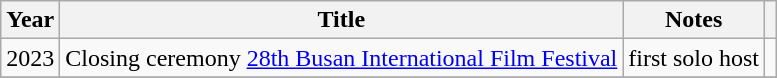<table class="wikitable sortable plainrowheaders">
<tr>
<th scope="col">Year</th>
<th scope="col">Title</th>
<th scope="col" class="unsortable">Notes</th>
<th scope="col" class="unsortable"></th>
</tr>
<tr>
<td>2023</td>
<td>Closing ceremony <a href='#'>28th Busan International Film Festival</a></td>
<td>first solo host</td>
<td style="text-align:center"></td>
</tr>
<tr>
</tr>
</table>
